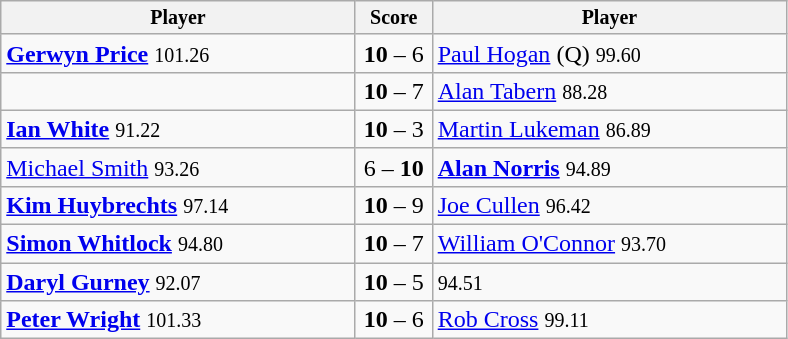<table class="wikitable">
<tr style="font-size:10pt;font-weight:bold">
<th width="230">Player</th>
<th width="45">Score</th>
<th width="230">Player</th>
</tr>
<tr>
<td> <strong><a href='#'>Gerwyn Price</a></strong> <small><span>101.26</span></small></td>
<td align=center><strong>10</strong> – 6</td>
<td> <a href='#'>Paul Hogan</a> (Q) <small><span>99.60</span></small></td>
</tr>
<tr>
<td></td>
<td align=center><strong>10</strong> – 7</td>
<td> <a href='#'>Alan Tabern</a> <small><span>88.28</span></small></td>
</tr>
<tr>
<td> <strong><a href='#'>Ian White</a></strong> <small><span>91.22</span></small></td>
<td align=center><strong>10</strong> – 3</td>
<td> <a href='#'>Martin Lukeman</a> <small><span>86.89</span></small></td>
</tr>
<tr>
<td> <a href='#'>Michael Smith</a> <small><span>93.26</span></small></td>
<td align=center>6 – <strong>10</strong></td>
<td> <strong><a href='#'>Alan Norris</a></strong> <small><span>94.89</span></small></td>
</tr>
<tr>
<td> <strong><a href='#'>Kim Huybrechts</a></strong> <small><span>97.14</span></small></td>
<td align=center><strong>10</strong> – 9</td>
<td> <a href='#'>Joe Cullen</a> <small><span>96.42</span></small></td>
</tr>
<tr>
<td> <strong><a href='#'>Simon Whitlock</a></strong> <small><span>94.80</span></small></td>
<td align=center><strong>10</strong> – 7</td>
<td> <a href='#'>William O'Connor</a> <small><span>93.70</span></small></td>
</tr>
<tr>
<td> <strong><a href='#'>Daryl Gurney</a></strong> <small><span>92.07</span></small></td>
<td align=center><strong>10</strong> – 5</td>
<td> <small><span>94.51</span></small></td>
</tr>
<tr>
<td> <strong><a href='#'>Peter Wright</a></strong> <small><span>101.33</span></small></td>
<td align=center><strong>10</strong> – 6</td>
<td> <a href='#'>Rob Cross</a> <small><span>99.11</span></small></td>
</tr>
</table>
